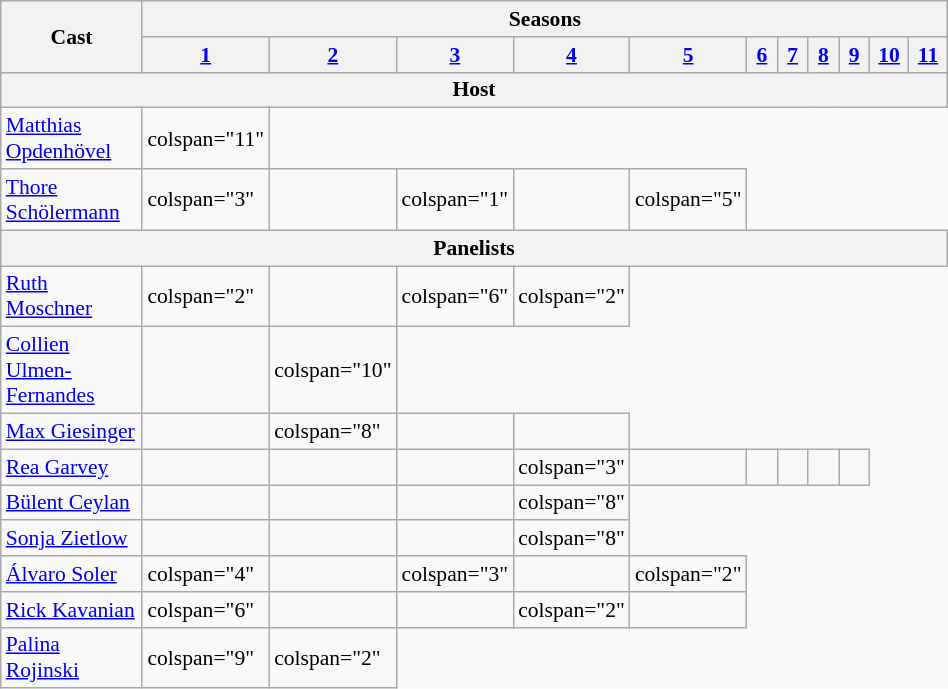<table class="wikitable mw-collapsible mw-collapsed" style="margin-left: auto; margin-right: auto; border: none; font-size:90%; width:50%;">
<tr>
<th rowspan="2" width="135">Cast</th>
<th colspan="11" style=text-align:center;>Seasons</th>
</tr>
<tr>
<th width="40"><a href='#'>1</a></th>
<th width="40"><a href='#'>2</a></th>
<th width="40"><a href='#'>3</a></th>
<th width="40"><a href='#'>4</a></th>
<th width="40"><a href='#'>5</a></th>
<th width="40"><a href='#'>6</a></th>
<th width="40"><a href='#'>7</a></th>
<th width="40"><a href='#'>8</a></th>
<th width="40"><a href='#'>9</a></th>
<th width="40"><a href='#'>10</a></th>
<th width="40"><a href='#'>11</a></th>
</tr>
<tr>
<th colspan="12">Host</th>
</tr>
<tr>
<td><a href='#'>Matthias Opdenhövel</a></td>
<td>colspan="11" </td>
</tr>
<tr>
<td><a href='#'>Thore Schölermann</a></td>
<td>colspan="3" </td>
<td></td>
<td>colspan="1" </td>
<td></td>
<td>colspan="5" </td>
</tr>
<tr>
<th colspan="12">Panelists</th>
</tr>
<tr>
<td><a href='#'>Ruth Moschner</a></td>
<td>colspan="2" </td>
<td></td>
<td>colspan="6" </td>
<td>colspan="2" </td>
</tr>
<tr>
<td><a href='#'>Collien Ulmen-Fernandes</a></td>
<td></td>
<td>colspan="10" </td>
</tr>
<tr>
<td><a href='#'>Max Giesinger</a></td>
<td></td>
<td>colspan="8" </td>
<td></td>
<td></td>
</tr>
<tr>
<td><a href='#'>Rea Garvey</a></td>
<td></td>
<td></td>
<td></td>
<td>colspan="3" </td>
<td></td>
<td></td>
<td></td>
<td></td>
<td></td>
</tr>
<tr>
<td><a href='#'>Bülent Ceylan</a></td>
<td></td>
<td></td>
<td></td>
<td>colspan="8" </td>
</tr>
<tr>
<td><a href='#'>Sonja Zietlow</a></td>
<td></td>
<td></td>
<td></td>
<td>colspan="8" </td>
</tr>
<tr>
<td><a href='#'>Álvaro Soler</a></td>
<td>colspan="4" </td>
<td></td>
<td>colspan="3" </td>
<td></td>
<td>colspan="2" </td>
</tr>
<tr>
<td><a href='#'>Rick Kavanian</a></td>
<td>colspan="6" </td>
<td></td>
<td></td>
<td>colspan="2" </td>
<td></td>
</tr>
<tr>
<td><a href='#'>Palina Rojinski</a></td>
<td>colspan="9" </td>
<td>colspan="2" </td>
</tr>
<tr>
</tr>
</table>
